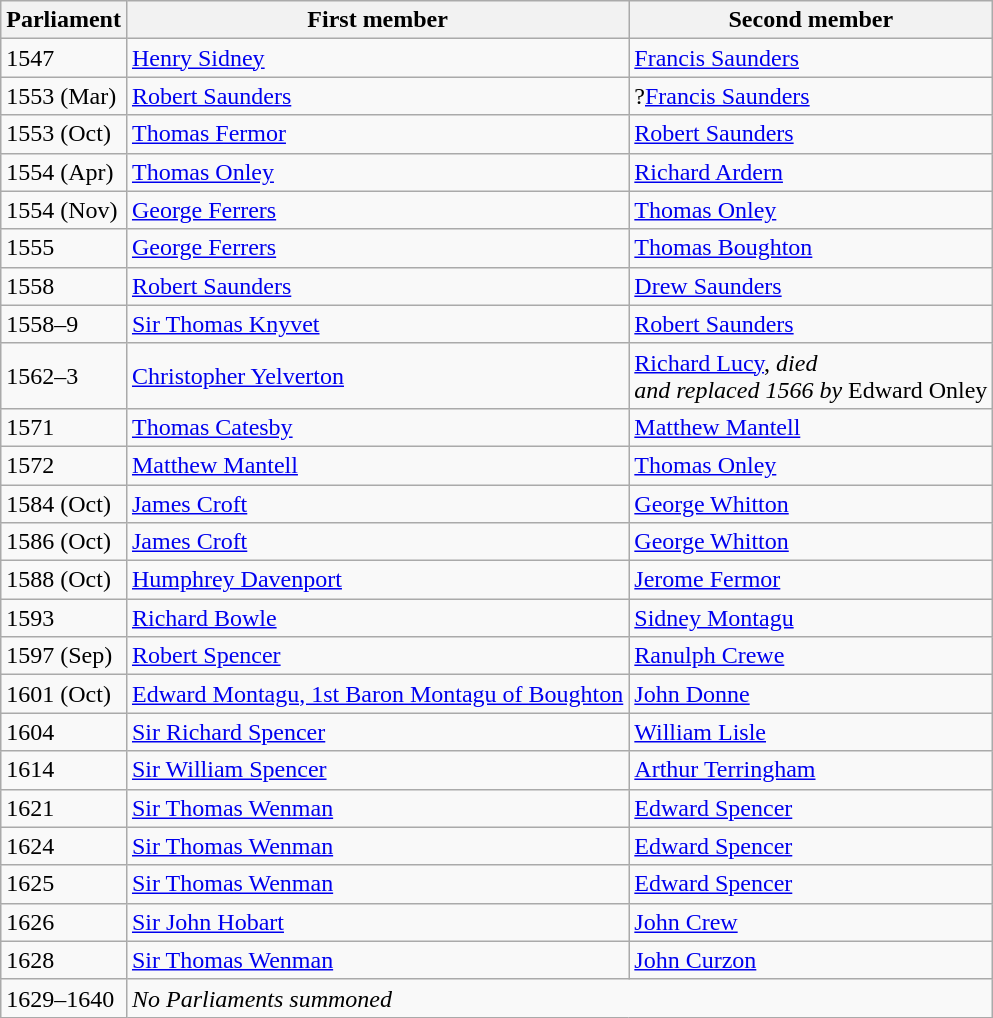<table class="wikitable">
<tr>
<th>Parliament</th>
<th>First member</th>
<th>Second member</th>
</tr>
<tr>
<td>1547</td>
<td><a href='#'>Henry Sidney</a></td>
<td><a href='#'>Francis Saunders</a></td>
</tr>
<tr>
<td>1553 (Mar)</td>
<td><a href='#'>Robert Saunders</a></td>
<td>?<a href='#'>Francis Saunders</a></td>
</tr>
<tr>
<td>1553 (Oct)</td>
<td><a href='#'>Thomas Fermor</a></td>
<td><a href='#'>Robert Saunders</a></td>
</tr>
<tr>
<td>1554 (Apr)</td>
<td><a href='#'>Thomas Onley</a></td>
<td><a href='#'>Richard Ardern</a></td>
</tr>
<tr>
<td>1554 (Nov)</td>
<td><a href='#'>George Ferrers</a></td>
<td><a href='#'>Thomas Onley</a></td>
</tr>
<tr>
<td>1555</td>
<td><a href='#'>George Ferrers</a></td>
<td><a href='#'>Thomas Boughton</a></td>
</tr>
<tr>
<td>1558</td>
<td><a href='#'>Robert Saunders</a></td>
<td><a href='#'>Drew Saunders</a></td>
</tr>
<tr>
<td>1558–9</td>
<td><a href='#'>Sir Thomas Knyvet</a></td>
<td><a href='#'>Robert Saunders</a></td>
</tr>
<tr>
<td>1562–3</td>
<td><a href='#'>Christopher Yelverton</a></td>
<td><a href='#'>Richard Lucy</a>, <em>died <br> and replaced 1566 by</em> Edward Onley </td>
</tr>
<tr>
<td>1571</td>
<td><a href='#'>Thomas Catesby</a></td>
<td><a href='#'>Matthew Mantell</a></td>
</tr>
<tr>
<td>1572</td>
<td><a href='#'>Matthew Mantell</a></td>
<td><a href='#'>Thomas Onley</a></td>
</tr>
<tr>
<td>1584 (Oct)</td>
<td><a href='#'>James Croft</a></td>
<td><a href='#'>George Whitton</a></td>
</tr>
<tr>
<td>1586 (Oct)</td>
<td><a href='#'>James Croft</a></td>
<td><a href='#'>George Whitton</a></td>
</tr>
<tr>
<td>1588 (Oct)</td>
<td><a href='#'>Humphrey Davenport</a></td>
<td><a href='#'>Jerome Fermor</a></td>
</tr>
<tr>
<td>1593</td>
<td><a href='#'>Richard Bowle</a></td>
<td><a href='#'>Sidney Montagu</a></td>
</tr>
<tr>
<td>1597 (Sep)</td>
<td><a href='#'>Robert Spencer</a></td>
<td><a href='#'>Ranulph Crewe</a></td>
</tr>
<tr>
<td>1601 (Oct)</td>
<td><a href='#'>Edward Montagu, 1st Baron Montagu of Boughton</a></td>
<td><a href='#'>John Donne</a></td>
</tr>
<tr>
<td>1604</td>
<td><a href='#'>Sir Richard Spencer</a></td>
<td><a href='#'>William Lisle</a></td>
</tr>
<tr>
<td>1614</td>
<td><a href='#'>Sir William Spencer</a></td>
<td><a href='#'>Arthur Terringham</a></td>
</tr>
<tr>
<td>1621</td>
<td><a href='#'>Sir Thomas Wenman</a></td>
<td><a href='#'>Edward Spencer</a></td>
</tr>
<tr>
<td>1624</td>
<td><a href='#'>Sir Thomas Wenman</a></td>
<td><a href='#'>Edward Spencer</a></td>
</tr>
<tr>
<td>1625</td>
<td><a href='#'>Sir Thomas Wenman</a></td>
<td><a href='#'>Edward Spencer</a></td>
</tr>
<tr>
<td>1626</td>
<td><a href='#'>Sir John Hobart</a></td>
<td><a href='#'>John Crew</a></td>
</tr>
<tr>
<td>1628</td>
<td><a href='#'>Sir Thomas Wenman</a></td>
<td><a href='#'>John Curzon</a></td>
</tr>
<tr>
<td>1629–1640</td>
<td colspan = "2"><em>No Parliaments summoned</em></td>
</tr>
</table>
